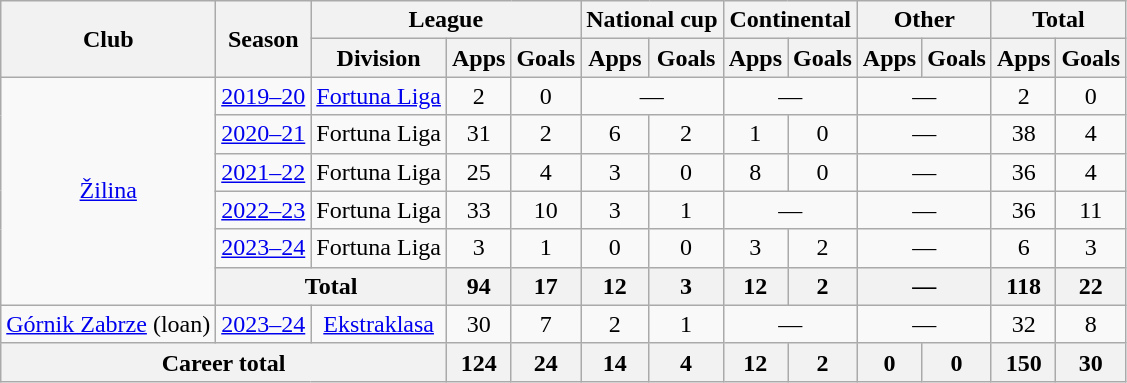<table class="wikitable" style="text-align:center">
<tr>
<th rowspan="2">Club</th>
<th rowspan="2">Season</th>
<th colspan="3">League</th>
<th colspan="2">National cup</th>
<th colspan="2">Continental</th>
<th colspan="2">Other</th>
<th colspan="2">Total</th>
</tr>
<tr>
<th>Division</th>
<th>Apps</th>
<th>Goals</th>
<th>Apps</th>
<th>Goals</th>
<th>Apps</th>
<th>Goals</th>
<th>Apps</th>
<th>Goals</th>
<th>Apps</th>
<th>Goals</th>
</tr>
<tr>
<td rowspan="6"><a href='#'>Žilina</a></td>
<td><a href='#'>2019–20</a></td>
<td><a href='#'>Fortuna Liga</a></td>
<td>2</td>
<td>0</td>
<td colspan="2">—</td>
<td colspan="2">—</td>
<td colspan="2">—</td>
<td>2</td>
<td>0</td>
</tr>
<tr>
<td><a href='#'>2020–21</a></td>
<td>Fortuna Liga</td>
<td>31</td>
<td>2</td>
<td>6</td>
<td>2</td>
<td>1</td>
<td>0</td>
<td colspan="2">—</td>
<td>38</td>
<td>4</td>
</tr>
<tr>
<td><a href='#'>2021–22</a></td>
<td>Fortuna Liga</td>
<td>25</td>
<td>4</td>
<td>3</td>
<td>0</td>
<td>8</td>
<td>0</td>
<td colspan="2">—</td>
<td>36</td>
<td>4</td>
</tr>
<tr>
<td><a href='#'>2022–23</a></td>
<td>Fortuna Liga</td>
<td>33</td>
<td>10</td>
<td>3</td>
<td>1</td>
<td colspan="2">—</td>
<td colspan="2">—</td>
<td>36</td>
<td>11</td>
</tr>
<tr>
<td><a href='#'>2023–24</a></td>
<td>Fortuna Liga</td>
<td>3</td>
<td>1</td>
<td>0</td>
<td>0</td>
<td>3</td>
<td>2</td>
<td colspan="2">—</td>
<td>6</td>
<td>3</td>
</tr>
<tr>
<th colspan="2">Total</th>
<th>94</th>
<th>17</th>
<th>12</th>
<th>3</th>
<th>12</th>
<th>2</th>
<th colspan="2">—</th>
<th>118</th>
<th>22</th>
</tr>
<tr>
<td><a href='#'>Górnik Zabrze</a> (loan)</td>
<td><a href='#'>2023–24</a></td>
<td><a href='#'>Ekstraklasa</a></td>
<td>30</td>
<td>7</td>
<td>2</td>
<td>1</td>
<td colspan="2">—</td>
<td colspan="2">—</td>
<td>32</td>
<td>8</td>
</tr>
<tr>
<th colspan="3">Career total</th>
<th>124</th>
<th>24</th>
<th>14</th>
<th>4</th>
<th>12</th>
<th>2</th>
<th>0</th>
<th>0</th>
<th>150</th>
<th>30</th>
</tr>
</table>
